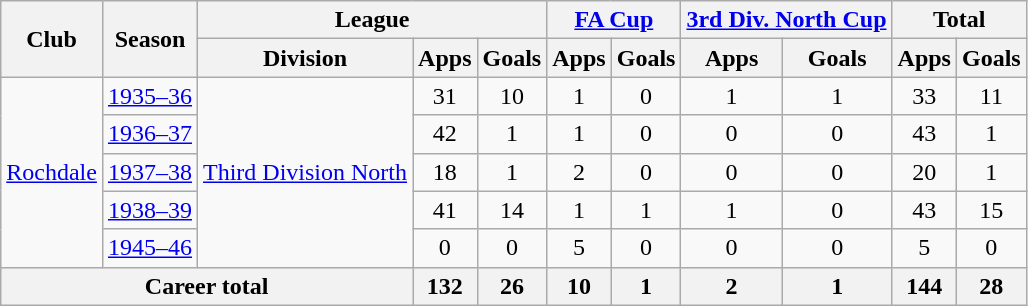<table class="wikitable" style="text-align: center">
<tr>
<th rowspan="2">Club</th>
<th rowspan="2">Season</th>
<th colspan="3">League</th>
<th colspan="2"><a href='#'>FA Cup</a></th>
<th colspan="2"><a href='#'>3rd Div. North Cup</a></th>
<th colspan="2">Total</th>
</tr>
<tr>
<th>Division</th>
<th>Apps</th>
<th>Goals</th>
<th>Apps</th>
<th>Goals</th>
<th>Apps</th>
<th>Goals</th>
<th>Apps</th>
<th>Goals</th>
</tr>
<tr>
<td rowspan="5"><a href='#'>Rochdale</a></td>
<td><a href='#'>1935–36</a></td>
<td rowspan="5"><a href='#'>Third Division North</a></td>
<td>31</td>
<td>10</td>
<td>1</td>
<td>0</td>
<td>1</td>
<td>1</td>
<td>33</td>
<td>11</td>
</tr>
<tr>
<td><a href='#'>1936–37</a></td>
<td>42</td>
<td>1</td>
<td>1</td>
<td>0</td>
<td>0</td>
<td>0</td>
<td>43</td>
<td>1</td>
</tr>
<tr>
<td><a href='#'>1937–38</a></td>
<td>18</td>
<td>1</td>
<td>2</td>
<td>0</td>
<td>0</td>
<td>0</td>
<td>20</td>
<td>1</td>
</tr>
<tr>
<td><a href='#'>1938–39</a></td>
<td>41</td>
<td>14</td>
<td>1</td>
<td>1</td>
<td>1</td>
<td>0</td>
<td>43</td>
<td>15</td>
</tr>
<tr>
<td><a href='#'>1945–46</a></td>
<td>0</td>
<td>0</td>
<td>5</td>
<td>0</td>
<td>0</td>
<td>0</td>
<td>5</td>
<td>0</td>
</tr>
<tr>
<th colspan="3">Career total</th>
<th>132</th>
<th>26</th>
<th>10</th>
<th>1</th>
<th>2</th>
<th>1</th>
<th>144</th>
<th>28</th>
</tr>
</table>
